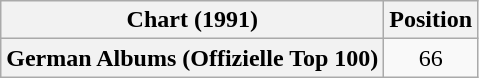<table class="wikitable plainrowheaders" style="text-align:center">
<tr>
<th scope="col">Chart (1991)</th>
<th scope="col">Position</th>
</tr>
<tr>
<th scope="row">German Albums (Offizielle Top 100)</th>
<td>66</td>
</tr>
</table>
